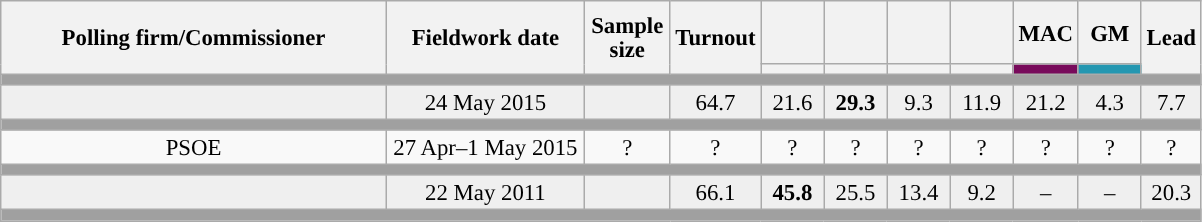<table class="wikitable collapsible collapsed" style="text-align:center; font-size:95%; line-height:16px;">
<tr style="height:42px;">
<th style="width:250px;" rowspan="2">Polling firm/Commissioner</th>
<th style="width:125px;" rowspan="2">Fieldwork date</th>
<th style="width:50px;" rowspan="2">Sample size</th>
<th style="width:45px;" rowspan="2">Turnout</th>
<th style="width:35px;"></th>
<th style="width:35px;"></th>
<th style="width:35px;"></th>
<th style="width:35px;"></th>
<th style="width:35px;">MAC</th>
<th style="width:35px;">GM</th>
<th style="width:30px;" rowspan="2">Lead</th>
</tr>
<tr>
<th style="color:inherit;background:"></th>
<th style="color:inherit;background:"></th>
<th style="color:inherit;background:"></th>
<th style="color:inherit;background:"></th>
<th style="color:inherit;background:#780A5B;"></th>
<th style="color:inherit;background:#2497B1;"></th>
</tr>
<tr>
<td colspan="11" style="background:#A0A0A0"></td>
</tr>
<tr style="background:#EFEFEF;">
<td><strong></strong></td>
<td>24 May 2015</td>
<td></td>
<td>64.7</td>
<td>21.6<br></td>
<td><strong>29.3</strong><br></td>
<td>9.3<br></td>
<td>11.9<br></td>
<td>21.2<br></td>
<td>4.3<br></td>
<td style="background:">7.7</td>
</tr>
<tr>
<td colspan="11" style="background:#A0A0A0"></td>
</tr>
<tr>
<td>PSOE</td>
<td>27 Apr–1 May 2015</td>
<td>?</td>
<td>?</td>
<td>?<br></td>
<td>?<br></td>
<td>?<br></td>
<td>?<br></td>
<td>?<br></td>
<td>?<br></td>
<td style="background:">?</td>
</tr>
<tr>
<td colspan="11" style="background:#A0A0A0"></td>
</tr>
<tr style="background:#EFEFEF;">
<td><strong></strong></td>
<td>22 May 2011</td>
<td></td>
<td>66.1</td>
<td><strong>45.8</strong><br></td>
<td>25.5<br></td>
<td>13.4<br></td>
<td>9.2<br></td>
<td>–</td>
<td>–</td>
<td style="background:">20.3</td>
</tr>
<tr>
<td colspan="11" style="background:#A0A0A0"></td>
</tr>
</table>
